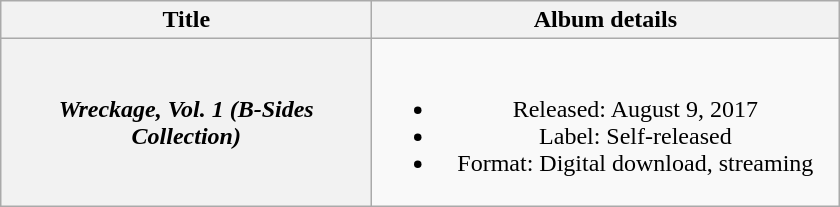<table class="wikitable plainrowheaders" style="text-align:center">
<tr>
<th scope="col" style="width:15em;">Title</th>
<th scope="col" style="width:19em;">Album details</th>
</tr>
<tr>
<th scope="row"><em>Wreckage, Vol. 1 (B-Sides Collection)</em></th>
<td><br><ul><li>Released: August 9, 2017</li><li>Label: Self-released</li><li>Format: Digital download, streaming</li></ul></td>
</tr>
</table>
